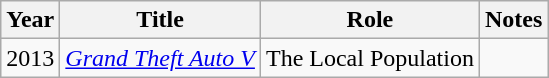<table class="wikitable sortable">
<tr>
<th>Year</th>
<th>Title</th>
<th>Role</th>
<th>Notes</th>
</tr>
<tr>
<td>2013</td>
<td><em><a href='#'>Grand Theft Auto V</a></em></td>
<td>The Local Population</td>
<td></td>
</tr>
</table>
